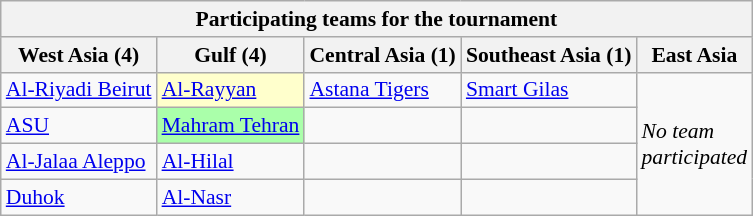<table class="wikitable collapsible autocollapse"  style="font-size:90%;">
<tr>
<th colspan=5>Participating teams for the tournament</th>
</tr>
<tr>
<th>West Asia (4)</th>
<th>Gulf (4)</th>
<th>Central Asia (1)</th>
<th>Southeast Asia (1)</th>
<th>East Asia</th>
</tr>
<tr>
<td> <a href='#'>Al-Riyadi Beirut</a></td>
<td bgcolor="#ffffcc"> <a href='#'>Al-Rayyan</a></td>
<td> <a href='#'>Astana Tigers</a></td>
<td> <a href='#'>Smart Gilas</a></td>
<td rowspan="4"><em>No team</em><br><em>participated</em></td>
</tr>
<tr>
<td> <a href='#'>ASU</a></td>
<td bgcolor="#aaffaa"> <a href='#'>Mahram Tehran</a></td>
<td></td>
<td></td>
</tr>
<tr>
<td> <a href='#'>Al-Jalaa Aleppo</a></td>
<td> <a href='#'>Al-Hilal</a></td>
<td></td>
<td></td>
</tr>
<tr>
<td> <a href='#'>Duhok</a></td>
<td> <a href='#'>Al-Nasr</a></td>
<td></td>
<td></td>
</tr>
</table>
